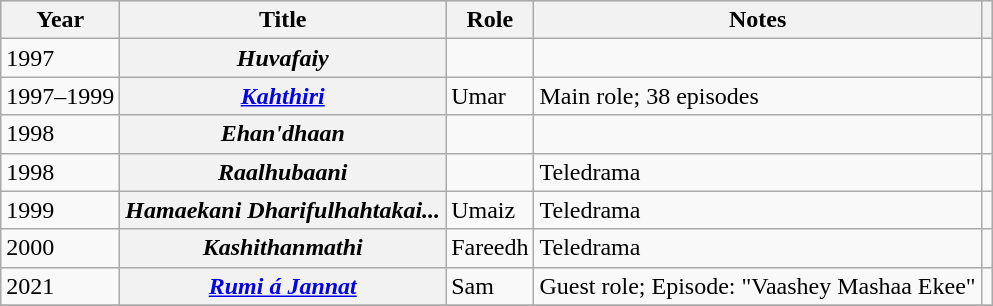<table class="wikitable sortable plainrowheaders">
<tr style="background:#ccc; text-align:center;">
<th scope="col">Year</th>
<th scope="col">Title</th>
<th scope="col">Role</th>
<th scope="col">Notes</th>
<th scope="col" class="unsortable"></th>
</tr>
<tr>
<td>1997</td>
<th scope="row"><em>Huvafaiy</em></th>
<td></td>
<td></td>
<td style="text-align: center;"></td>
</tr>
<tr>
<td>1997–1999</td>
<th scope="row"><em><a href='#'>Kahthiri</a></em></th>
<td>Umar</td>
<td>Main role; 38 episodes</td>
<td style="text-align: center;"></td>
</tr>
<tr>
<td>1998</td>
<th scope="row"><em>Ehan'dhaan</em></th>
<td></td>
<td></td>
<td style="text-align: center;"></td>
</tr>
<tr>
<td>1998</td>
<th scope="row"><em>Raalhubaani</em></th>
<td></td>
<td>Teledrama</td>
<td style="text-align: center;"></td>
</tr>
<tr>
<td>1999</td>
<th scope="row"><em>Hamaekani Dharifulhahtakai...</em></th>
<td>Umaiz</td>
<td>Teledrama</td>
<td style="text-align: center;"></td>
</tr>
<tr>
<td>2000</td>
<th scope="row"><em>Kashithanmathi</em></th>
<td>Fareedh</td>
<td>Teledrama</td>
<td style="text-align: center;"></td>
</tr>
<tr>
<td>2021</td>
<th scope="row"><em><a href='#'>Rumi á Jannat</a></em></th>
<td>Sam</td>
<td>Guest role; Episode: "Vaashey Mashaa Ekee"</td>
<td style="text-align: center;"></td>
</tr>
<tr>
</tr>
</table>
